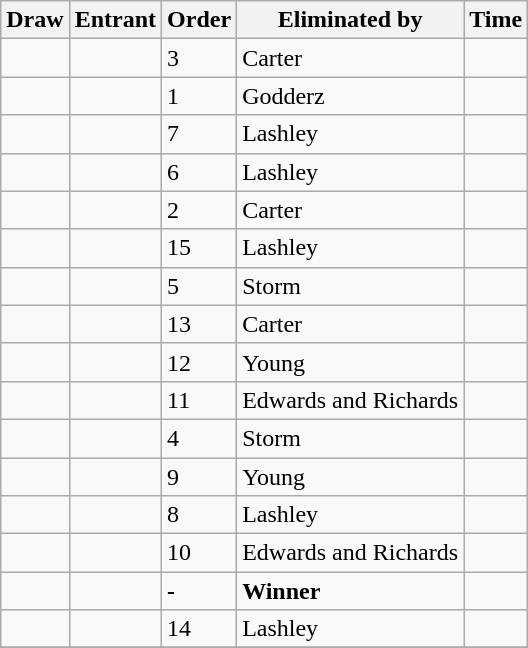<table class="wikitable sortable">
<tr>
<th>Draw</th>
<th>Entrant</th>
<th>Order</th>
<th>Eliminated by</th>
<th>Time</th>
</tr>
<tr>
<td></td>
<td></td>
<td>3</td>
<td>Carter</td>
<td></td>
</tr>
<tr>
<td></td>
<td></td>
<td>1</td>
<td>Godderz</td>
<td></td>
</tr>
<tr>
<td></td>
<td></td>
<td>7</td>
<td>Lashley</td>
<td></td>
</tr>
<tr>
<td></td>
<td></td>
<td>6</td>
<td>Lashley</td>
<td></td>
</tr>
<tr>
<td></td>
<td></td>
<td>2</td>
<td>Carter</td>
<td></td>
</tr>
<tr>
<td></td>
<td></td>
<td>15</td>
<td>Lashley</td>
<td></td>
</tr>
<tr>
<td></td>
<td></td>
<td>5</td>
<td>Storm</td>
<td></td>
</tr>
<tr>
<td></td>
<td></td>
<td>13</td>
<td>Carter</td>
<td></td>
</tr>
<tr>
<td></td>
<td></td>
<td>12</td>
<td>Young</td>
<td></td>
</tr>
<tr>
<td></td>
<td></td>
<td>11</td>
<td>Edwards and Richards</td>
<td></td>
</tr>
<tr>
<td></td>
<td></td>
<td>4</td>
<td>Storm</td>
<td></td>
</tr>
<tr>
<td></td>
<td></td>
<td>9</td>
<td>Young</td>
<td></td>
</tr>
<tr>
<td></td>
<td></td>
<td>8</td>
<td>Lashley</td>
<td></td>
</tr>
<tr>
<td></td>
<td></td>
<td>10</td>
<td>Edwards and Richards</td>
<td></td>
</tr>
<tr>
<td><strong></strong></td>
<td><strong></strong></td>
<td><strong>-</strong></td>
<td><strong>Winner</strong></td>
<td></td>
</tr>
<tr>
<td></td>
<td></td>
<td>14</td>
<td>Lashley</td>
<td></td>
</tr>
<tr>
</tr>
</table>
